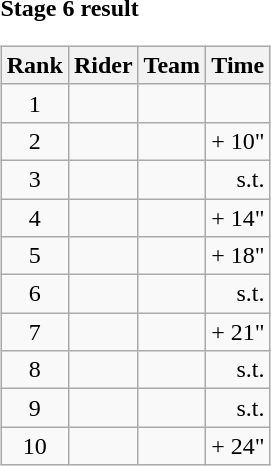<table>
<tr>
<td><strong>Stage 6 result</strong><br><table class="wikitable">
<tr>
<th scope="col">Rank</th>
<th scope="col">Rider</th>
<th scope="col">Team</th>
<th scope="col">Time</th>
</tr>
<tr>
<td style="text-align:center;">1</td>
<td></td>
<td></td>
<td style="text-align:right;"></td>
</tr>
<tr>
<td style="text-align:center;">2</td>
<td></td>
<td></td>
<td style="text-align:right;">+ 10"</td>
</tr>
<tr>
<td style="text-align:center;">3</td>
<td></td>
<td></td>
<td style="text-align:right;">s.t.</td>
</tr>
<tr>
<td style="text-align:center;">4</td>
<td></td>
<td></td>
<td style="text-align:right;">+ 14"</td>
</tr>
<tr>
<td style="text-align:center;">5</td>
<td></td>
<td></td>
<td style="text-align:right;">+ 18"</td>
</tr>
<tr>
<td style="text-align:center;">6</td>
<td></td>
<td></td>
<td style="text-align:right;">s.t.</td>
</tr>
<tr>
<td style="text-align:center;">7</td>
<td></td>
<td></td>
<td style="text-align:right;">+ 21"</td>
</tr>
<tr>
<td style="text-align:center;">8</td>
<td></td>
<td></td>
<td style="text-align:right;">s.t.</td>
</tr>
<tr>
<td style="text-align:center;">9</td>
<td></td>
<td></td>
<td style="text-align:right;">s.t.</td>
</tr>
<tr>
<td style="text-align:center;">10</td>
<td></td>
<td></td>
<td style="text-align:right;">+ 24"</td>
</tr>
</table>
</td>
</tr>
</table>
